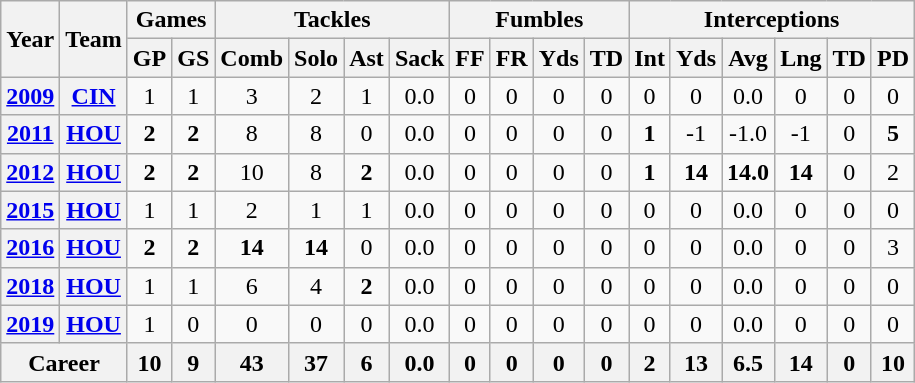<table class="wikitable" style="text-align:center">
<tr>
<th rowspan="2">Year</th>
<th rowspan="2">Team</th>
<th colspan="2">Games</th>
<th colspan="4">Tackles</th>
<th colspan="4">Fumbles</th>
<th colspan="6">Interceptions</th>
</tr>
<tr>
<th>GP</th>
<th>GS</th>
<th>Comb</th>
<th>Solo</th>
<th>Ast</th>
<th>Sack</th>
<th>FF</th>
<th>FR</th>
<th>Yds</th>
<th>TD</th>
<th>Int</th>
<th>Yds</th>
<th>Avg</th>
<th>Lng</th>
<th>TD</th>
<th>PD</th>
</tr>
<tr>
<th><a href='#'>2009</a></th>
<th><a href='#'>CIN</a></th>
<td>1</td>
<td>1</td>
<td>3</td>
<td>2</td>
<td>1</td>
<td>0.0</td>
<td>0</td>
<td>0</td>
<td>0</td>
<td>0</td>
<td>0</td>
<td>0</td>
<td>0.0</td>
<td>0</td>
<td>0</td>
<td>0</td>
</tr>
<tr>
<th><a href='#'>2011</a></th>
<th><a href='#'>HOU</a></th>
<td><strong>2</strong></td>
<td><strong>2</strong></td>
<td>8</td>
<td>8</td>
<td>0</td>
<td>0.0</td>
<td>0</td>
<td>0</td>
<td>0</td>
<td>0</td>
<td><strong>1</strong></td>
<td>-1</td>
<td>-1.0</td>
<td>-1</td>
<td>0</td>
<td><strong>5</strong></td>
</tr>
<tr>
<th><a href='#'>2012</a></th>
<th><a href='#'>HOU</a></th>
<td><strong>2</strong></td>
<td><strong>2</strong></td>
<td>10</td>
<td>8</td>
<td><strong>2</strong></td>
<td>0.0</td>
<td>0</td>
<td>0</td>
<td>0</td>
<td>0</td>
<td><strong>1</strong></td>
<td><strong>14</strong></td>
<td><strong>14.0</strong></td>
<td><strong>14</strong></td>
<td>0</td>
<td>2</td>
</tr>
<tr>
<th><a href='#'>2015</a></th>
<th><a href='#'>HOU</a></th>
<td>1</td>
<td>1</td>
<td>2</td>
<td>1</td>
<td>1</td>
<td>0.0</td>
<td>0</td>
<td>0</td>
<td>0</td>
<td>0</td>
<td>0</td>
<td>0</td>
<td>0.0</td>
<td>0</td>
<td>0</td>
<td>0</td>
</tr>
<tr>
<th><a href='#'>2016</a></th>
<th><a href='#'>HOU</a></th>
<td><strong>2</strong></td>
<td><strong>2</strong></td>
<td><strong>14</strong></td>
<td><strong>14</strong></td>
<td>0</td>
<td>0.0</td>
<td>0</td>
<td>0</td>
<td>0</td>
<td>0</td>
<td>0</td>
<td>0</td>
<td>0.0</td>
<td>0</td>
<td>0</td>
<td>3</td>
</tr>
<tr>
<th><a href='#'>2018</a></th>
<th><a href='#'>HOU</a></th>
<td>1</td>
<td>1</td>
<td>6</td>
<td>4</td>
<td><strong>2</strong></td>
<td>0.0</td>
<td>0</td>
<td>0</td>
<td>0</td>
<td>0</td>
<td>0</td>
<td>0</td>
<td>0.0</td>
<td>0</td>
<td>0</td>
<td>0</td>
</tr>
<tr>
<th><a href='#'>2019</a></th>
<th><a href='#'>HOU</a></th>
<td>1</td>
<td>0</td>
<td>0</td>
<td>0</td>
<td>0</td>
<td>0.0</td>
<td>0</td>
<td>0</td>
<td>0</td>
<td>0</td>
<td>0</td>
<td>0</td>
<td>0.0</td>
<td>0</td>
<td>0</td>
<td>0</td>
</tr>
<tr>
<th colspan="2">Career</th>
<th>10</th>
<th>9</th>
<th>43</th>
<th>37</th>
<th>6</th>
<th>0.0</th>
<th>0</th>
<th>0</th>
<th>0</th>
<th>0</th>
<th>2</th>
<th>13</th>
<th>6.5</th>
<th>14</th>
<th>0</th>
<th>10</th>
</tr>
</table>
